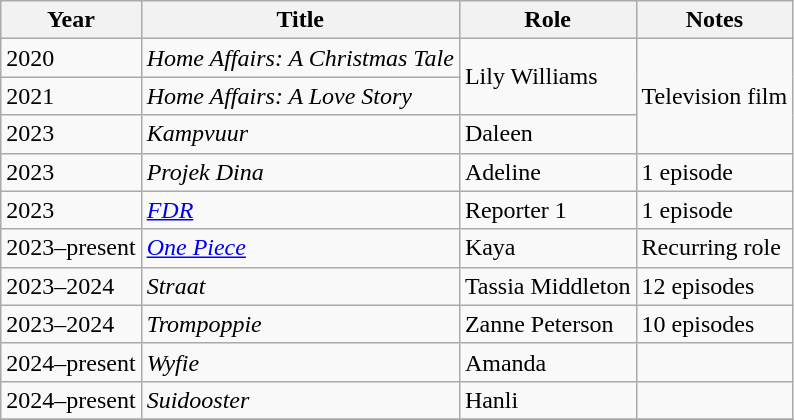<table class="wikitable sortable">
<tr>
<th>Year</th>
<th>Title</th>
<th>Role</th>
<th class="unsortable">Notes</th>
</tr>
<tr>
<td>2020</td>
<td><em>Home Affairs: A Christmas Tale</em></td>
<td rowspan="2">Lily Williams</td>
<td rowspan="3">Television film</td>
</tr>
<tr>
<td>2021</td>
<td><em>Home Affairs: A Love Story</em></td>
</tr>
<tr>
<td>2023</td>
<td><em>Kampvuur</em></td>
<td>Daleen</td>
</tr>
<tr>
<td>2023</td>
<td><em>Projek Dina</em></td>
<td>Adeline</td>
<td>1 episode</td>
</tr>
<tr>
<td>2023</td>
<td><em><a href='#'>FDR</a></em></td>
<td>Reporter 1</td>
<td>1 episode</td>
</tr>
<tr>
<td>2023–present</td>
<td><em><a href='#'>One Piece</a></em></td>
<td>Kaya</td>
<td>Recurring role</td>
</tr>
<tr>
<td>2023–2024</td>
<td><em>Straat</em></td>
<td>Tassia Middleton</td>
<td>12 episodes</td>
</tr>
<tr>
<td>2023–2024</td>
<td><em>Trompoppie</em></td>
<td>Zanne Peterson</td>
<td>10 episodes</td>
</tr>
<tr>
<td>2024–present</td>
<td><em>Wyfie</em></td>
<td>Amanda</td>
<td></td>
</tr>
<tr>
<td>2024–present</td>
<td><em>Suidooster</em></td>
<td>Hanli</td>
<td></td>
</tr>
<tr>
</tr>
</table>
